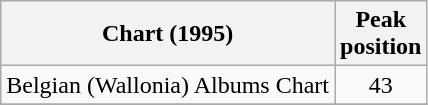<table class="wikitable sortable">
<tr>
<th>Chart (1995)</th>
<th>Peak<br>position</th>
</tr>
<tr>
<td>Belgian (Wallonia) Albums Chart</td>
<td align="center">43</td>
</tr>
<tr>
</tr>
</table>
